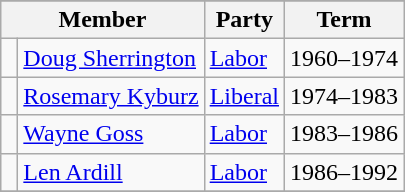<table class="wikitable">
<tr>
</tr>
<tr>
<th colspan="2">Member</th>
<th>Party</th>
<th>Term</th>
</tr>
<tr>
<td> </td>
<td><a href='#'>Doug Sherrington</a></td>
<td><a href='#'>Labor</a></td>
<td>1960–1974</td>
</tr>
<tr>
<td></td>
<td><a href='#'>Rosemary Kyburz</a></td>
<td><a href='#'>Liberal</a></td>
<td>1974–1983</td>
</tr>
<tr>
<td></td>
<td><a href='#'>Wayne Goss</a></td>
<td><a href='#'>Labor</a></td>
<td>1983–1986</td>
</tr>
<tr>
<td></td>
<td><a href='#'>Len Ardill</a></td>
<td><a href='#'>Labor</a></td>
<td>1986–1992</td>
</tr>
<tr>
</tr>
</table>
